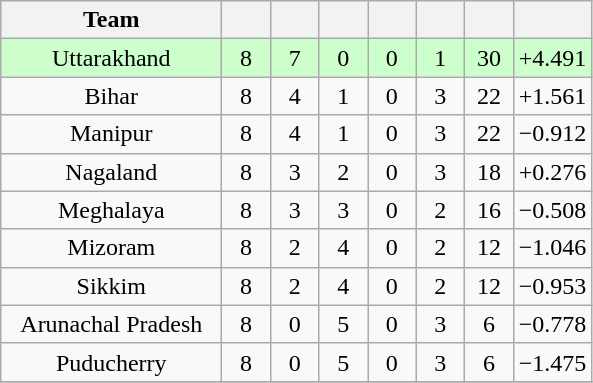<table class="wikitable" style="text-align:center">
<tr>
<th style="width:140px;">Team</th>
<th style="width:25px;"></th>
<th style="width:25px;"></th>
<th style="width:25px;"></th>
<th style="width:25px;"></th>
<th style="width:25px;"></th>
<th style="width:25px;"></th>
<th style="width:40px;"></th>
</tr>
<tr style="background:#cfc;">
<td>Uttarakhand</td>
<td>8</td>
<td>7</td>
<td>0</td>
<td>0</td>
<td>1</td>
<td>30</td>
<td>+4.491</td>
</tr>
<tr>
<td>Bihar</td>
<td>8</td>
<td>4</td>
<td>1</td>
<td>0</td>
<td>3</td>
<td>22</td>
<td>+1.561</td>
</tr>
<tr>
<td>Manipur</td>
<td>8</td>
<td>4</td>
<td>1</td>
<td>0</td>
<td>3</td>
<td>22</td>
<td>−0.912</td>
</tr>
<tr>
<td>Nagaland</td>
<td>8</td>
<td>3</td>
<td>2</td>
<td>0</td>
<td>3</td>
<td>18</td>
<td>+0.276</td>
</tr>
<tr>
<td>Meghalaya</td>
<td>8</td>
<td>3</td>
<td>3</td>
<td>0</td>
<td>2</td>
<td>16</td>
<td>−0.508</td>
</tr>
<tr>
<td>Mizoram</td>
<td>8</td>
<td>2</td>
<td>4</td>
<td>0</td>
<td>2</td>
<td>12</td>
<td>−1.046</td>
</tr>
<tr>
<td>Sikkim</td>
<td>8</td>
<td>2</td>
<td>4</td>
<td>0</td>
<td>2</td>
<td>12</td>
<td>−0.953</td>
</tr>
<tr>
<td>Arunachal Pradesh</td>
<td>8</td>
<td>0</td>
<td>5</td>
<td>0</td>
<td>3</td>
<td>6</td>
<td>−0.778</td>
</tr>
<tr>
<td>Puducherry</td>
<td>8</td>
<td>0</td>
<td>5</td>
<td>0</td>
<td>3</td>
<td>6</td>
<td>−1.475</td>
</tr>
<tr>
</tr>
</table>
